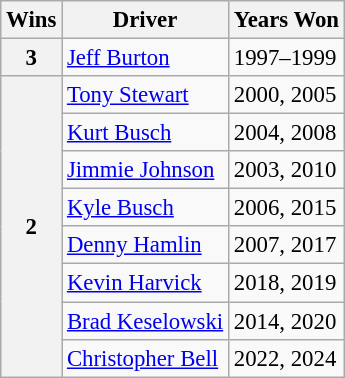<table class="wikitable" style="font-size: 95%;">
<tr>
<th>Wins</th>
<th>Driver</th>
<th>Years Won</th>
</tr>
<tr>
<th>3</th>
<td><a href='#'>Jeff Burton</a></td>
<td>1997–1999</td>
</tr>
<tr>
<th rowspan="8">2</th>
<td><a href='#'>Tony Stewart</a></td>
<td>2000, 2005</td>
</tr>
<tr>
<td><a href='#'>Kurt Busch</a></td>
<td>2004, 2008</td>
</tr>
<tr>
<td><a href='#'>Jimmie Johnson</a></td>
<td>2003, 2010</td>
</tr>
<tr>
<td><a href='#'>Kyle Busch</a></td>
<td>2006, 2015</td>
</tr>
<tr>
<td><a href='#'>Denny Hamlin</a></td>
<td>2007, 2017</td>
</tr>
<tr>
<td><a href='#'>Kevin Harvick</a></td>
<td>2018, 2019</td>
</tr>
<tr>
<td><a href='#'>Brad Keselowski</a></td>
<td>2014, 2020</td>
</tr>
<tr>
<td><a href='#'>Christopher Bell</a></td>
<td>2022, 2024</td>
</tr>
</table>
